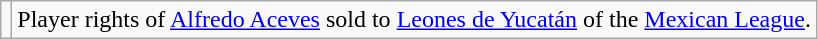<table class="wikitable">
<tr>
<td></td>
<td>Player rights of <a href='#'>Alfredo Aceves</a> sold to <a href='#'>Leones de Yucatán</a> of the <a href='#'>Mexican League</a>.</td>
</tr>
</table>
